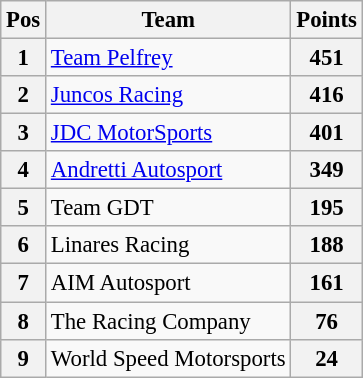<table class="wikitable" style="font-size: 95%;">
<tr>
<th>Pos</th>
<th>Team</th>
<th>Points</th>
</tr>
<tr>
<th>1</th>
<td> <a href='#'>Team Pelfrey</a></td>
<th>451</th>
</tr>
<tr>
<th>2</th>
<td> <a href='#'>Juncos Racing</a></td>
<th>416</th>
</tr>
<tr>
<th>3</th>
<td> <a href='#'>JDC MotorSports</a></td>
<th>401</th>
</tr>
<tr>
<th>4</th>
<td> <a href='#'>Andretti Autosport</a></td>
<th>349</th>
</tr>
<tr>
<th>5</th>
<td> Team GDT</td>
<th>195</th>
</tr>
<tr>
<th>6</th>
<td> Linares Racing</td>
<th>188</th>
</tr>
<tr>
<th>7</th>
<td> AIM Autosport</td>
<th>161</th>
</tr>
<tr>
<th>8</th>
<td> The Racing Company</td>
<th>76</th>
</tr>
<tr>
<th>9</th>
<td> World Speed Motorsports</td>
<th>24</th>
</tr>
</table>
